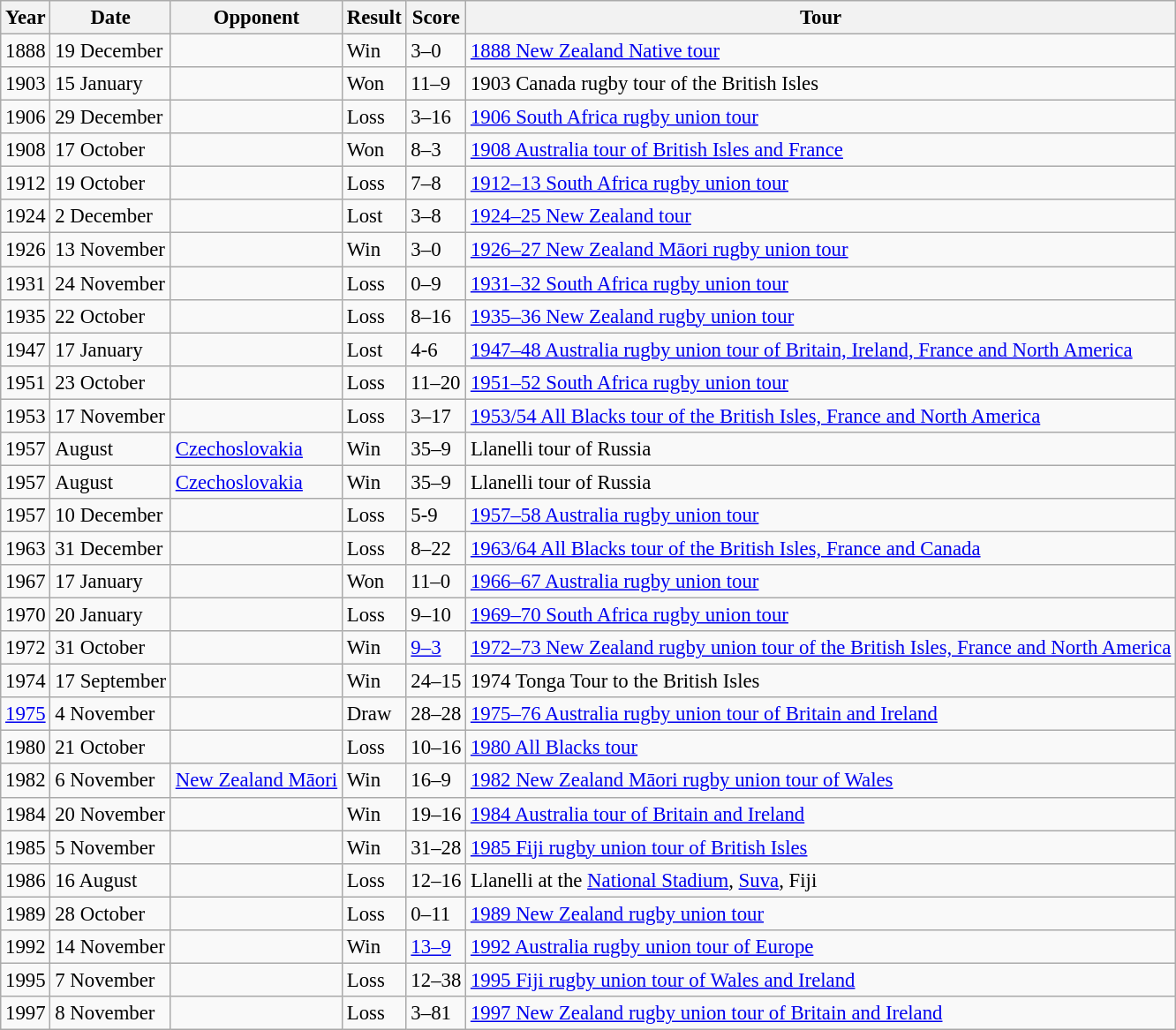<table class="wikitable" style="font-size: 95%;">
<tr>
<th>Year</th>
<th>Date</th>
<th>Opponent</th>
<th>Result</th>
<th>Score</th>
<th>Tour</th>
</tr>
<tr>
<td>1888</td>
<td>19 December</td>
<td></td>
<td>Win</td>
<td>3–0</td>
<td><a href='#'>1888 New Zealand Native tour</a></td>
</tr>
<tr>
<td>1903</td>
<td>15 January</td>
<td></td>
<td>Won</td>
<td>11–9</td>
<td>1903 Canada rugby tour of the British Isles</td>
</tr>
<tr>
<td>1906</td>
<td>29 December</td>
<td></td>
<td>Loss</td>
<td>3–16</td>
<td><a href='#'>1906 South Africa rugby union tour</a></td>
</tr>
<tr>
<td>1908</td>
<td>17 October</td>
<td></td>
<td>Won</td>
<td>8–3</td>
<td><a href='#'>1908 Australia tour of British Isles and France</a></td>
</tr>
<tr>
<td>1912</td>
<td>19 October</td>
<td></td>
<td>Loss</td>
<td>7–8</td>
<td><a href='#'>1912–13 South Africa rugby union tour</a></td>
</tr>
<tr>
<td>1924</td>
<td>2 December</td>
<td></td>
<td>Lost</td>
<td>3–8</td>
<td><a href='#'>1924–25 New Zealand tour</a></td>
</tr>
<tr>
<td>1926</td>
<td>13 November</td>
<td></td>
<td>Win</td>
<td>3–0</td>
<td><a href='#'>1926–27 New Zealand Māori rugby union tour</a></td>
</tr>
<tr>
<td>1931</td>
<td>24 November</td>
<td></td>
<td>Loss</td>
<td>0–9</td>
<td><a href='#'>1931–32 South Africa rugby union tour</a></td>
</tr>
<tr>
<td>1935</td>
<td>22 October</td>
<td></td>
<td>Loss</td>
<td>8–16</td>
<td><a href='#'>1935–36 New Zealand rugby union tour</a></td>
</tr>
<tr>
<td>1947</td>
<td>17 January</td>
<td></td>
<td>Lost</td>
<td>4-6</td>
<td><a href='#'>1947–48 Australia rugby union tour of Britain, Ireland, France and North America</a></td>
</tr>
<tr>
<td>1951</td>
<td>23 October</td>
<td></td>
<td>Loss</td>
<td>11–20</td>
<td><a href='#'>1951–52 South Africa rugby union tour</a></td>
</tr>
<tr>
<td>1953</td>
<td>17 November</td>
<td></td>
<td>Loss</td>
<td>3–17</td>
<td><a href='#'>1953/54 All Blacks tour of the British Isles, France and North America</a></td>
</tr>
<tr>
<td>1957</td>
<td>August</td>
<td> <a href='#'>Czechoslovakia</a></td>
<td>Win</td>
<td>35–9</td>
<td>Llanelli tour of Russia</td>
</tr>
<tr>
<td>1957</td>
<td>August</td>
<td> <a href='#'>Czechoslovakia</a></td>
<td>Win</td>
<td>35–9</td>
<td>Llanelli tour of Russia</td>
</tr>
<tr>
<td>1957</td>
<td>10 December</td>
<td></td>
<td>Loss</td>
<td>5-9</td>
<td><a href='#'>1957–58 Australia rugby union tour</a></td>
</tr>
<tr>
<td>1963</td>
<td>31 December</td>
<td></td>
<td>Loss</td>
<td>8–22</td>
<td><a href='#'>1963/64 All Blacks tour of the British Isles, France and Canada</a></td>
</tr>
<tr>
<td>1967</td>
<td>17 January</td>
<td></td>
<td>Won</td>
<td>11–0</td>
<td><a href='#'>1966–67 Australia rugby union tour</a></td>
</tr>
<tr>
<td>1970</td>
<td>20 January</td>
<td></td>
<td>Loss</td>
<td>9–10</td>
<td><a href='#'>1969–70 South Africa rugby union tour</a></td>
</tr>
<tr>
<td>1972</td>
<td>31 October</td>
<td></td>
<td>Win</td>
<td><a href='#'>9–3</a></td>
<td><a href='#'>1972–73 New Zealand rugby union tour of the British Isles, France and North America</a></td>
</tr>
<tr>
<td>1974</td>
<td>17 September</td>
<td></td>
<td>Win</td>
<td>24–15</td>
<td>1974 Tonga Tour to the British Isles</td>
</tr>
<tr>
<td><a href='#'>1975</a></td>
<td>4 November</td>
<td></td>
<td>Draw</td>
<td>28–28</td>
<td><a href='#'>1975–76 Australia rugby union tour of Britain and Ireland</a></td>
</tr>
<tr>
<td>1980</td>
<td>21 October</td>
<td></td>
<td>Loss</td>
<td>10–16</td>
<td><a href='#'>1980 All Blacks tour</a></td>
</tr>
<tr>
<td>1982</td>
<td>6 November</td>
<td><a href='#'>New Zealand Māori</a></td>
<td>Win</td>
<td>16–9</td>
<td><a href='#'>1982 New Zealand Māori rugby union tour of Wales</a></td>
</tr>
<tr>
<td>1984</td>
<td>20 November</td>
<td></td>
<td>Win</td>
<td>19–16</td>
<td><a href='#'>1984 Australia tour of Britain and Ireland</a></td>
</tr>
<tr>
<td>1985</td>
<td>5 November</td>
<td></td>
<td>Win</td>
<td>31–28</td>
<td><a href='#'>1985 Fiji rugby union tour of British Isles</a></td>
</tr>
<tr>
<td>1986</td>
<td>16 August</td>
<td></td>
<td>Loss</td>
<td>12–16</td>
<td>Llanelli at the <a href='#'>National Stadium</a>, <a href='#'>Suva</a>, Fiji</td>
</tr>
<tr>
<td>1989</td>
<td>28 October</td>
<td></td>
<td>Loss</td>
<td>0–11</td>
<td><a href='#'>1989 New Zealand rugby union tour</a></td>
</tr>
<tr>
<td>1992</td>
<td>14 November</td>
<td></td>
<td>Win</td>
<td><a href='#'>13–9</a></td>
<td><a href='#'>1992 Australia rugby union tour of Europe</a></td>
</tr>
<tr>
<td>1995</td>
<td>7 November</td>
<td></td>
<td>Loss</td>
<td>12–38</td>
<td><a href='#'>1995 Fiji rugby union tour of Wales and Ireland</a></td>
</tr>
<tr>
<td>1997</td>
<td>8 November</td>
<td></td>
<td>Loss</td>
<td>3–81</td>
<td><a href='#'>1997 New Zealand rugby union tour of Britain and Ireland</a></td>
</tr>
</table>
